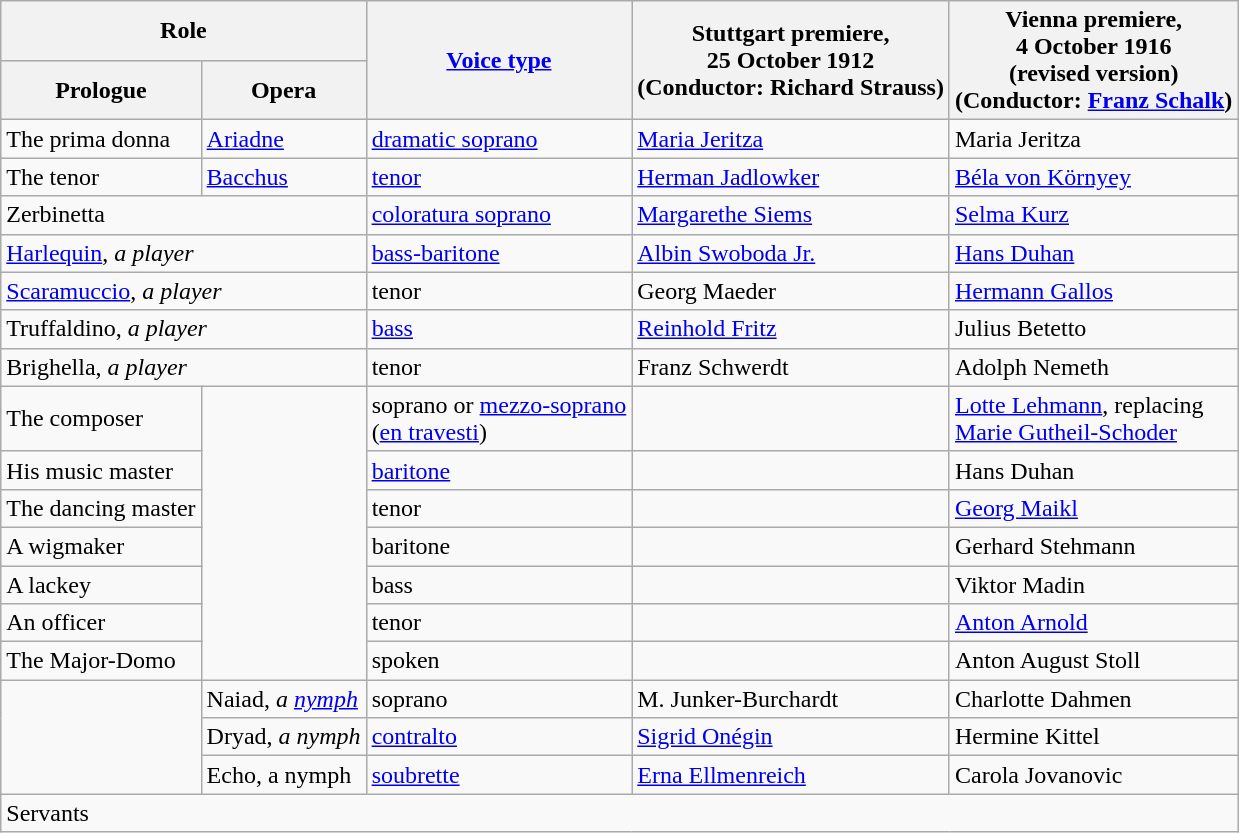<table class="wikitable">
<tr>
<th colspan="2">Role</th>
<th rowspan="2"><a href='#'>Voice type</a></th>
<th rowspan="2">Stuttgart premiere,<br>25 October 1912<br>(Conductor: Richard Strauss)</th>
<th rowspan="2">Vienna premiere,<br>4 October 1916<br>(revised version)<br>(Conductor: <a href='#'>Franz Schalk</a>)</th>
</tr>
<tr>
<th>Prologue</th>
<th>Opera</th>
</tr>
<tr>
<td>The prima donna</td>
<td><a href='#'>Ariadne</a></td>
<td><a href='#'>dramatic soprano</a></td>
<td><a href='#'>Maria Jeritza</a></td>
<td>Maria Jeritza</td>
</tr>
<tr>
<td>The tenor</td>
<td><a href='#'>Bacchus</a></td>
<td><a href='#'>tenor</a></td>
<td><a href='#'>Herman Jadlowker</a></td>
<td><a href='#'>Béla von Környey</a></td>
</tr>
<tr>
<td colspan="2">Zerbinetta</td>
<td><a href='#'>coloratura soprano</a></td>
<td><a href='#'>Margarethe Siems</a></td>
<td><a href='#'>Selma Kurz</a></td>
</tr>
<tr>
<td colspan="2"><a href='#'>Harlequin</a>, <em>a player</em></td>
<td><a href='#'>bass-baritone</a></td>
<td><a href='#'>Albin Swoboda Jr.</a></td>
<td><a href='#'>Hans Duhan</a></td>
</tr>
<tr>
<td colspan="2"><a href='#'>Scaramuccio</a>, <em>a player</em></td>
<td>tenor</td>
<td>Georg Maeder</td>
<td><a href='#'>Hermann Gallos</a></td>
</tr>
<tr>
<td colspan="2">Truffaldino, <em>a player</em></td>
<td><a href='#'>bass</a></td>
<td><a href='#'>Reinhold Fritz</a></td>
<td>Julius Betetto</td>
</tr>
<tr>
<td colspan="2">Brighella, <em>a player</em></td>
<td>tenor</td>
<td>Franz Schwerdt</td>
<td>Adolph Nemeth</td>
</tr>
<tr>
<td>The composer</td>
<td rowspan="7"></td>
<td>soprano or <a href='#'>mezzo-soprano</a><br>(<a href='#'>en travesti</a>)</td>
<td></td>
<td><a href='#'>Lotte Lehmann</a>, replacing<br><a href='#'>Marie Gutheil-Schoder</a></td>
</tr>
<tr>
<td>His music master</td>
<td><a href='#'>baritone</a></td>
<td></td>
<td>Hans Duhan</td>
</tr>
<tr>
<td>The dancing master</td>
<td>tenor</td>
<td></td>
<td><a href='#'>Georg Maikl</a></td>
</tr>
<tr>
<td>A wigmaker</td>
<td>baritone</td>
<td></td>
<td>Gerhard Stehmann</td>
</tr>
<tr>
<td>A lackey</td>
<td>bass</td>
<td></td>
<td>Viktor Madin</td>
</tr>
<tr>
<td>An officer</td>
<td>tenor</td>
<td></td>
<td><a href='#'>Anton Arnold</a></td>
</tr>
<tr>
<td>The Major-Domo</td>
<td>spoken</td>
<td></td>
<td>Anton August Stoll</td>
</tr>
<tr>
<td rowspan="3"></td>
<td>Naiad, <em>a <a href='#'>nymph</a></em></td>
<td>soprano</td>
<td>M. Junker-Burchardt</td>
<td>Charlotte Dahmen</td>
</tr>
<tr>
<td>Dryad, <em>a nymph</td>
<td><a href='#'>contralto</a></td>
<td><a href='#'>Sigrid Onégin</a></td>
<td>Hermine Kittel</td>
</tr>
<tr>
<td>Echo, </em>a nymph<em></td>
<td><a href='#'>soubrette</a></td>
<td><a href='#'>Erna Ellmenreich</a></td>
<td>Carola Jovanovic</td>
</tr>
<tr>
<td colspan="5"></em>Servants<em></td>
</tr>
</table>
